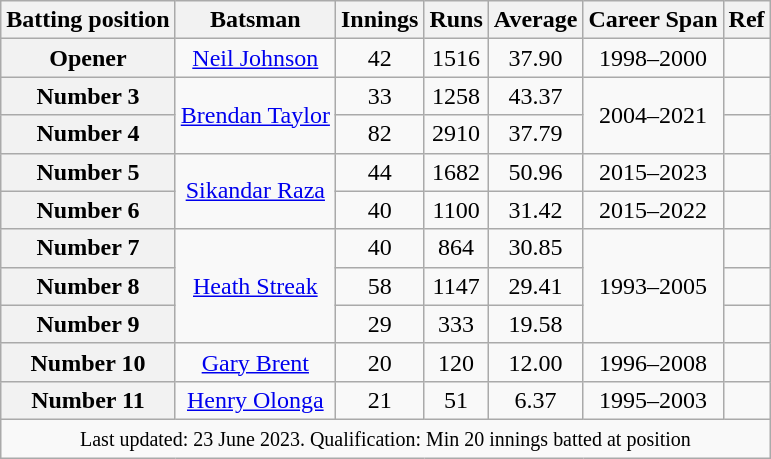<table class="wikitable sortable" style="text-align:center;">
<tr>
<th scope="col">Batting position</th>
<th scope="col">Batsman</th>
<th scope="col">Innings</th>
<th scope="col">Runs</th>
<th scope="col">Average</th>
<th scope="col">Career Span</th>
<th scope="col">Ref</th>
</tr>
<tr>
<th scope="row">Opener</th>
<td><a href='#'>Neil Johnson</a></td>
<td>42</td>
<td>1516</td>
<td>37.90</td>
<td>1998–2000</td>
<td></td>
</tr>
<tr>
<th scope="row">Number 3</th>
<td rowspan=2><a href='#'>Brendan Taylor</a></td>
<td>33</td>
<td>1258</td>
<td>43.37</td>
<td rowspan=2>2004–2021</td>
<td></td>
</tr>
<tr>
<th scope="row">Number 4</th>
<td>82</td>
<td>2910</td>
<td>37.79</td>
<td></td>
</tr>
<tr>
<th scope="row">Number 5</th>
<td rowspan=2><a href='#'>Sikandar Raza</a></td>
<td>44</td>
<td>1682</td>
<td>50.96</td>
<td>2015–2023</td>
<td></td>
</tr>
<tr>
<th scope="row">Number 6</th>
<td>40</td>
<td>1100</td>
<td>31.42</td>
<td>2015–2022</td>
<td></td>
</tr>
<tr>
<th scope="row">Number 7</th>
<td rowspan=3><a href='#'>Heath Streak</a></td>
<td>40</td>
<td>864</td>
<td>30.85</td>
<td rowspan=3>1993–2005</td>
<td></td>
</tr>
<tr>
<th scope="row">Number 8</th>
<td>58</td>
<td>1147</td>
<td>29.41</td>
<td></td>
</tr>
<tr>
<th scope="row">Number 9</th>
<td>29</td>
<td>333</td>
<td>19.58</td>
<td></td>
</tr>
<tr>
<th scope="row">Number 10</th>
<td><a href='#'>Gary Brent</a></td>
<td>20</td>
<td>120</td>
<td>12.00</td>
<td>1996–2008</td>
<td></td>
</tr>
<tr>
<th scope="row">Number 11</th>
<td><a href='#'>Henry Olonga</a></td>
<td>21</td>
<td>51</td>
<td>6.37</td>
<td>1995–2003</td>
<td></td>
</tr>
<tr>
<td colspan=7><small>Last updated: 23 June 2023. Qualification: Min 20 innings batted at position</small></td>
</tr>
</table>
